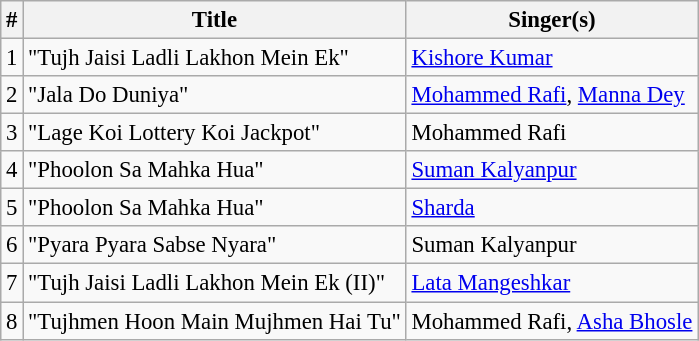<table class="wikitable" style="font-size:95%;">
<tr>
<th>#</th>
<th>Title</th>
<th>Singer(s)</th>
</tr>
<tr>
<td>1</td>
<td>"Tujh Jaisi Ladli Lakhon Mein Ek"</td>
<td><a href='#'>Kishore Kumar</a></td>
</tr>
<tr>
<td>2</td>
<td>"Jala Do Duniya"</td>
<td><a href='#'>Mohammed Rafi</a>, <a href='#'>Manna Dey</a></td>
</tr>
<tr>
<td>3</td>
<td>"Lage Koi Lottery Koi Jackpot"</td>
<td>Mohammed Rafi</td>
</tr>
<tr>
<td>4</td>
<td>"Phoolon Sa Mahka Hua"</td>
<td><a href='#'>Suman Kalyanpur</a></td>
</tr>
<tr>
<td>5</td>
<td>"Phoolon Sa Mahka Hua"</td>
<td><a href='#'>Sharda</a></td>
</tr>
<tr>
<td>6</td>
<td>"Pyara Pyara Sabse Nyara"</td>
<td>Suman Kalyanpur</td>
</tr>
<tr>
<td>7</td>
<td>"Tujh Jaisi Ladli Lakhon Mein Ek (II)"</td>
<td><a href='#'>Lata Mangeshkar</a></td>
</tr>
<tr>
<td>8</td>
<td>"Tujhmen Hoon Main Mujhmen Hai Tu"</td>
<td>Mohammed Rafi, <a href='#'>Asha Bhosle</a></td>
</tr>
</table>
